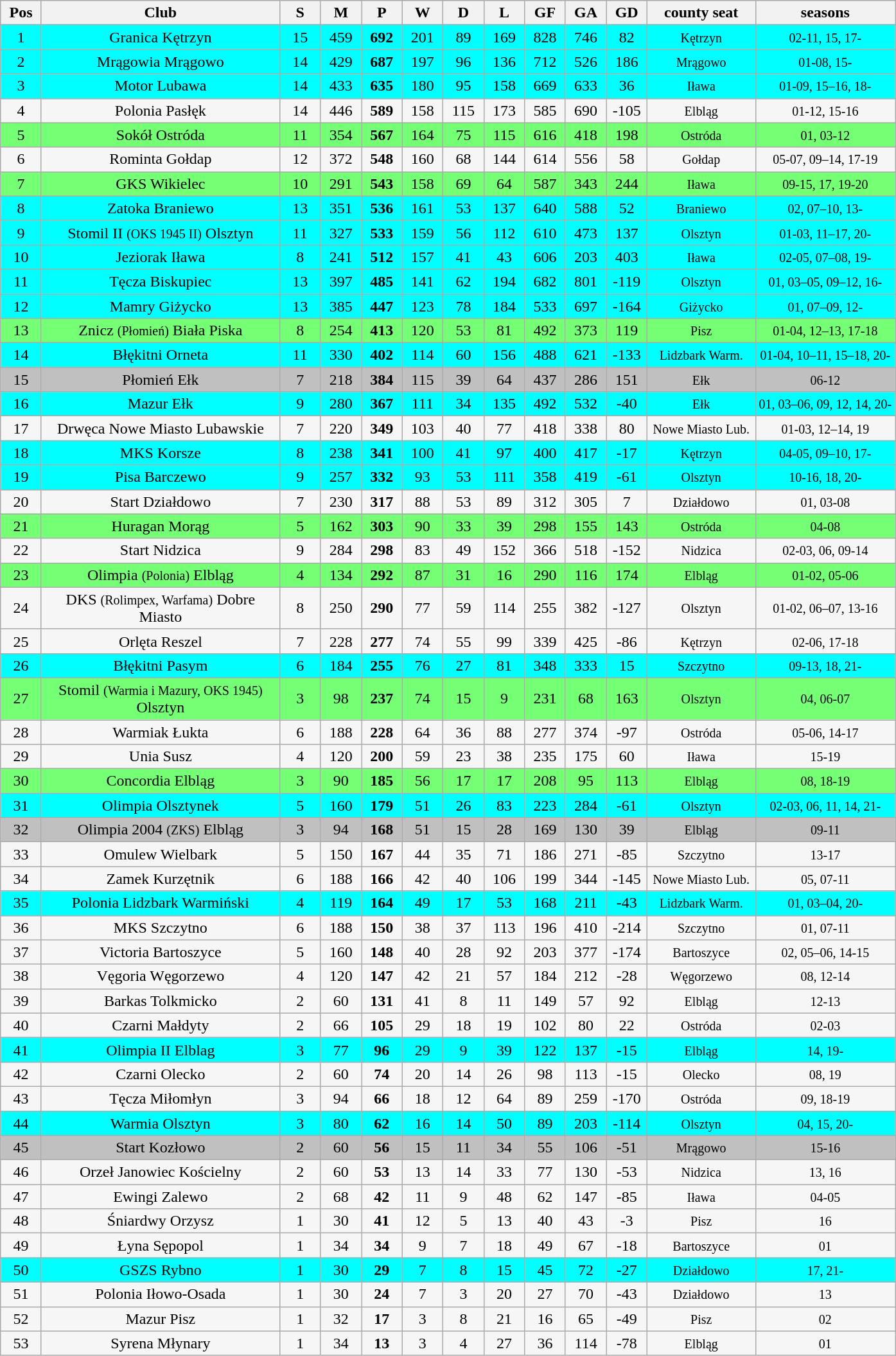<table class="wikitable sortable" style="margin: 0;background:#ffffff;">
<tr bgcolor=#e6e6e6>
<th width=35px>Pos</th>
<th width=240px>Club</th>
<th width=35px>S</th>
<th width=35px>M</th>
<th width=35px>P</th>
<th width=35px>W</th>
<th width=35px>D</th>
<th width=35px>L</th>
<th width=35px>GF</th>
<th width=35px>GA</th>
<th width=35px>GD</th>
<th width=105px>county seat</th>
<th>seasons</th>
</tr>
<tr align=center bgcolor=#00FFFF>
<td>1</td>
<td>Granica Kętrzyn</td>
<td>15</td>
<td>459</td>
<td><strong>692</strong></td>
<td>201</td>
<td>89</td>
<td>169</td>
<td>828</td>
<td>746</td>
<td>82</td>
<td><small>Kętrzyn</small></td>
<td><small>02-11, 15, 17-</small></td>
</tr>
<tr align=center bgcolor=#00FFFF>
<td>2</td>
<td>Mrągowia Mrągowo</td>
<td>14</td>
<td>429</td>
<td><strong>687</strong></td>
<td>197</td>
<td>96</td>
<td>136</td>
<td>712</td>
<td>526</td>
<td>186</td>
<td><small>Mrągowo</small></td>
<td><small>01-08, 15-</small></td>
</tr>
<tr align=center bgcolor=#00FFFF>
<td>3</td>
<td>Motor Lubawa</td>
<td>14</td>
<td>433</td>
<td><strong>635</strong></td>
<td>180</td>
<td>95</td>
<td>158</td>
<td>669</td>
<td>633</td>
<td>36</td>
<td><small>Iława</small></td>
<td><small>01-09, 15–16, 18-</small></td>
</tr>
<tr align=center bgcolor=#f6f6f6>
<td>4</td>
<td>Polonia Pasłęk</td>
<td>14</td>
<td>446</td>
<td><strong>589</strong></td>
<td>158</td>
<td>115</td>
<td>173</td>
<td>585</td>
<td>690</td>
<td>-105</td>
<td><small>Elbląg</small></td>
<td><small>01-12, 15-16</small></td>
</tr>
<tr align=center bgcolor=#75ff75>
<td>5</td>
<td>Sokół Ostróda</td>
<td>11</td>
<td>354</td>
<td><strong>567</strong></td>
<td>164</td>
<td>75</td>
<td>115</td>
<td>616</td>
<td>418</td>
<td>198</td>
<td><small>Ostróda</small></td>
<td><small>01, 03-12</small></td>
</tr>
<tr align=center bgcolor=#f6f6f6>
<td>6</td>
<td>Rominta Gołdap</td>
<td>12</td>
<td>372</td>
<td><strong>548</strong></td>
<td>160</td>
<td>68</td>
<td>144</td>
<td>614</td>
<td>556</td>
<td>58</td>
<td><small>Gołdap</small></td>
<td><small>05-07, 09–14, 17-19</small></td>
</tr>
<tr align=center bgcolor=#75ff75>
<td>7</td>
<td>GKS Wikielec</td>
<td>10</td>
<td>291</td>
<td><strong>543</strong></td>
<td>158</td>
<td>69</td>
<td>64</td>
<td>587</td>
<td>343</td>
<td>244</td>
<td><small>Iława</small></td>
<td><small>09-15, 17, 19-20</small></td>
</tr>
<tr align=center bgcolor=#00FFFF>
<td>8</td>
<td>Zatoka Braniewo</td>
<td>13</td>
<td>351</td>
<td><strong>536</strong></td>
<td>161</td>
<td>53</td>
<td>137</td>
<td>640</td>
<td>588</td>
<td>52</td>
<td><small>Braniewo</small></td>
<td><small>02, 07–10, 13-</small></td>
</tr>
<tr align=center bgcolor=#00FFFF>
<td>9</td>
<td>Stomil II <small>(OKS 1945 II)</small> Olsztyn</td>
<td>11</td>
<td>327</td>
<td><strong>533</strong></td>
<td>159</td>
<td>56</td>
<td>112</td>
<td>610</td>
<td>473</td>
<td>137</td>
<td><small>Olsztyn</small></td>
<td><small>01-03, 11–17, 20-</small></td>
</tr>
<tr align=center bgcolor=#00FFFF>
<td>10</td>
<td>Jeziorak Iława</td>
<td>8</td>
<td>241</td>
<td><strong>512</strong></td>
<td>157</td>
<td>41</td>
<td>43</td>
<td>606</td>
<td>203</td>
<td>403</td>
<td><small>Iława</small></td>
<td><small>02-05, 07–08, 19-</small></td>
</tr>
<tr align=center bgcolor=#00FFFF>
<td>11</td>
<td>Tęcza Biskupiec</td>
<td>13</td>
<td>397</td>
<td><strong>485</strong></td>
<td>141</td>
<td>62</td>
<td>194</td>
<td>682</td>
<td>801</td>
<td>-119</td>
<td><small>Olsztyn</small></td>
<td><small>01, 03–05, 09–12, 16-</small></td>
</tr>
<tr align=center bgcolor=#00FFFF>
<td>12</td>
<td>Mamry Giżycko</td>
<td>13</td>
<td>385</td>
<td><strong>447</strong></td>
<td>123</td>
<td>78</td>
<td>184</td>
<td>533</td>
<td>697</td>
<td>-164</td>
<td><small>Giżycko</small></td>
<td><small>01, 07–09, 12-</small></td>
</tr>
<tr align=center bgcolor=#75ff75>
<td>13</td>
<td>Znicz <small>(Płomień)</small> Biała Piska</td>
<td>8</td>
<td>254</td>
<td><strong>413</strong></td>
<td>120</td>
<td>53</td>
<td>81</td>
<td>492</td>
<td>373</td>
<td>119</td>
<td><small>Pisz</small></td>
<td><small>01-04, 12–13, 17-18</small></td>
</tr>
<tr align=center bgcolor=#00FFFF>
<td>14</td>
<td>Błękitni Orneta</td>
<td>11</td>
<td>330</td>
<td><strong>402</strong></td>
<td>114</td>
<td>60</td>
<td>156</td>
<td>488</td>
<td>621</td>
<td>-133</td>
<td><small>Lidzbark Warm.</small></td>
<td><small>01-04, 10–11, 15–18, 20-</small></td>
</tr>
<tr align=center bgcolor=#c0c0c0>
<td>15</td>
<td>Płomień Ełk</td>
<td>7</td>
<td>218</td>
<td><strong>384</strong></td>
<td>115</td>
<td>39</td>
<td>64</td>
<td>437</td>
<td>286</td>
<td>151</td>
<td><small>Ełk</small></td>
<td><small>06-12</small></td>
</tr>
<tr align=center bgcolor=#00FFFF>
<td>16</td>
<td>Mazur Ełk</td>
<td>9</td>
<td>280</td>
<td><strong>367</strong></td>
<td>111</td>
<td>34</td>
<td>135</td>
<td>492</td>
<td>532</td>
<td>-40</td>
<td><small>Ełk</small></td>
<td><small>01, 03–06, 09, 12, 14, 20-</small></td>
</tr>
<tr align=center bgcolor=#f6f6f6>
<td>17</td>
<td>Drwęca Nowe Miasto Lubawskie</td>
<td>7</td>
<td>220</td>
<td><strong>349</strong></td>
<td>103</td>
<td>40</td>
<td>77</td>
<td>418</td>
<td>338</td>
<td>80</td>
<td><small>Nowe Miasto Lub.</small></td>
<td><small>01-03, 12–14, 19</small></td>
</tr>
<tr align=center bgcolor=#00FFFF>
<td>18</td>
<td>MKS Korsze</td>
<td>8</td>
<td>238</td>
<td><strong>341</strong></td>
<td>100</td>
<td>41</td>
<td>97</td>
<td>400</td>
<td>417</td>
<td>-17</td>
<td><small>Kętrzyn</small></td>
<td><small>04-05, 09–10, 17-</small></td>
</tr>
<tr align=center bgcolor=#00FFFF>
<td>19</td>
<td>Pisa Barczewo</td>
<td>9</td>
<td>257</td>
<td><strong>332</strong></td>
<td>93</td>
<td>53</td>
<td>111</td>
<td>358</td>
<td>419</td>
<td>-61</td>
<td><small>Olsztyn</small></td>
<td><small>10-16, 18, 20-</small></td>
</tr>
<tr align=center bgcolor=#f6f6f6>
<td>20</td>
<td>Start Działdowo</td>
<td>7</td>
<td>230</td>
<td><strong>317</strong></td>
<td>88</td>
<td>53</td>
<td>89</td>
<td>312</td>
<td>305</td>
<td>7</td>
<td><small>Działdowo</small></td>
<td><small>01, 03-08</small></td>
</tr>
<tr align=center bgcolor=#75ff75>
<td>21</td>
<td>Huragan Morąg</td>
<td>5</td>
<td>162</td>
<td><strong>303</strong></td>
<td>90</td>
<td>33</td>
<td>39</td>
<td>298</td>
<td>155</td>
<td>143</td>
<td><small>Ostróda</small></td>
<td><small>04-08</small></td>
</tr>
<tr align=center bgcolor=#f6f6f6>
<td>22</td>
<td>Start Nidzica</td>
<td>9</td>
<td>284</td>
<td><strong>298</strong></td>
<td>83</td>
<td>49</td>
<td>152</td>
<td>366</td>
<td>518</td>
<td>-152</td>
<td><small>Nidzica</small></td>
<td><small>02-03, 06, 09-14</small></td>
</tr>
<tr align=center bgcolor=#75ff75>
<td>23</td>
<td>Olimpia <small>(Polonia)</small> Elbląg</td>
<td>4</td>
<td>134</td>
<td><strong>292</strong></td>
<td>87</td>
<td>31</td>
<td>16</td>
<td>290</td>
<td>116</td>
<td>174</td>
<td><small>Elbląg</small></td>
<td><small>01-02, 05-06</small></td>
</tr>
<tr align=center bgcolor=#f6f6f6>
<td>24</td>
<td>DKS <small>(Rolimpex, Warfama)</small> Dobre Miasto</td>
<td>8</td>
<td>250</td>
<td><strong>290</strong></td>
<td>77</td>
<td>59</td>
<td>114</td>
<td>255</td>
<td>382</td>
<td>-127</td>
<td><small>Olsztyn</small></td>
<td><small>01-02, 06–07, 13-16</small></td>
</tr>
<tr align=center bgcolor=#f6f6f6>
<td>25</td>
<td>Orlęta Reszel</td>
<td>7</td>
<td>228</td>
<td><strong>277</strong></td>
<td>74</td>
<td>55</td>
<td>99</td>
<td>339</td>
<td>425</td>
<td>-86</td>
<td><small>Kętrzyn</small></td>
<td><small>02-06, 17-18</small></td>
</tr>
<tr align=center bgcolor=#00FFFF>
<td>26</td>
<td>Błękitni Pasym</td>
<td>6</td>
<td>184</td>
<td><strong>255</strong></td>
<td>76</td>
<td>27</td>
<td>81</td>
<td>348</td>
<td>333</td>
<td>15</td>
<td><small>Szczytno</small></td>
<td><small>09-13, 18, 21-</small></td>
</tr>
<tr align=center bgcolor=#75ff75>
<td>27</td>
<td>Stomil <small>(Warmia i Mazury, OKS 1945)</small> Olsztyn</td>
<td>3</td>
<td>98</td>
<td><strong>237</strong></td>
<td>74</td>
<td>15</td>
<td>9</td>
<td>231</td>
<td>68</td>
<td>163</td>
<td><small>Olsztyn</small></td>
<td><small>04, 06-07</small></td>
</tr>
<tr align=center bgcolor=#f6f6f6>
<td>28</td>
<td>Warmiak Łukta</td>
<td>6</td>
<td>188</td>
<td><strong>228</strong></td>
<td>64</td>
<td>36</td>
<td>88</td>
<td>277</td>
<td>374</td>
<td>-97</td>
<td><small>Ostróda</small></td>
<td><small>05-06, 14-17</small></td>
</tr>
<tr align=center bgcolor=#f6f6f6>
<td>29</td>
<td>Unia Susz</td>
<td>4</td>
<td>120</td>
<td><strong>200</strong></td>
<td>59</td>
<td>23</td>
<td>38</td>
<td>235</td>
<td>175</td>
<td>60</td>
<td><small>Iława</small></td>
<td><small>15-19</small></td>
</tr>
<tr align=center bgcolor=#75ff75>
<td>30</td>
<td>Concordia Elbląg</td>
<td>3</td>
<td>90</td>
<td><strong>185</strong></td>
<td>56</td>
<td>17</td>
<td>17</td>
<td>208</td>
<td>95</td>
<td>113</td>
<td><small>Elbląg</small></td>
<td><small>08, 18-19</small></td>
</tr>
<tr align=center bgcolor=#00FFFF>
<td>31</td>
<td>Olimpia Olsztynek</td>
<td>5</td>
<td>160</td>
<td><strong>179</strong></td>
<td>51</td>
<td>26</td>
<td>83</td>
<td>223</td>
<td>284</td>
<td>-61</td>
<td><small>Olsztyn</small></td>
<td><small>02-03, 06, 11, 14, 21-</small></td>
</tr>
<tr align=center bgcolor=#c0c0c0>
<td>32</td>
<td>Olimpia 2004 <small>(ZKS)</small> Elbląg</td>
<td>3</td>
<td>94</td>
<td><strong>168</strong></td>
<td>51</td>
<td>15</td>
<td>28</td>
<td>169</td>
<td>130</td>
<td>39</td>
<td><small>Elbląg</small></td>
<td><small>09-11</small></td>
</tr>
<tr align=center bgcolor=#f6f6f6>
<td>33</td>
<td>Omulew Wielbark</td>
<td>5</td>
<td>150</td>
<td><strong>167</strong></td>
<td>44</td>
<td>35</td>
<td>71</td>
<td>186</td>
<td>271</td>
<td>-85</td>
<td><small>Szczytno</small></td>
<td><small>13-17</small></td>
</tr>
<tr align=center bgcolor=#f6f6f6>
<td>34</td>
<td>Zamek Kurzętnik</td>
<td>6</td>
<td>188</td>
<td><strong>166</strong></td>
<td>42</td>
<td>40</td>
<td>106</td>
<td>199</td>
<td>344</td>
<td>-145</td>
<td><small>Nowe Miasto Lub.</small></td>
<td><small>05, 07-11</small></td>
</tr>
<tr align=center bgcolor=#00FFFF>
<td>35</td>
<td>Polonia Lidzbark Warmiński</td>
<td>4</td>
<td>119</td>
<td><strong>164</strong></td>
<td>49</td>
<td>17</td>
<td>53</td>
<td>168</td>
<td>211</td>
<td>-43</td>
<td><small>Lidzbark Warm.</small></td>
<td><small>01, 03–04, 20-</small></td>
</tr>
<tr align=center bgcolor=#f6f6f6>
<td>36</td>
<td>MKS Szczytno</td>
<td>6</td>
<td>188</td>
<td><strong>150</strong></td>
<td>38</td>
<td>37</td>
<td>113</td>
<td>196</td>
<td>410</td>
<td>-214</td>
<td><small>Szczytno</small></td>
<td><small>01, 07-11</small></td>
</tr>
<tr align=center bgcolor=#f6f6f6>
<td>37</td>
<td>Victoria Bartoszyce</td>
<td>5</td>
<td>160</td>
<td><strong>148</strong></td>
<td>40</td>
<td>28</td>
<td>92</td>
<td>203</td>
<td>377</td>
<td>-174</td>
<td><small>Bartoszyce</small></td>
<td><small>02, 05–06, 14-15</small></td>
</tr>
<tr align=center bgcolor=#f6f6f6>
<td>38</td>
<td>Vęgoria Węgorzewo</td>
<td>4</td>
<td>120</td>
<td><strong>147</strong></td>
<td>42</td>
<td>21</td>
<td>57</td>
<td>184</td>
<td>212</td>
<td>-28</td>
<td><small>Węgorzewo</small></td>
<td><small>08, 12-14</small></td>
</tr>
<tr align=center bgcolor=#f6f6f6>
<td>39</td>
<td>Barkas Tolkmicko</td>
<td>2</td>
<td>60</td>
<td><strong>131</strong></td>
<td>41</td>
<td>8</td>
<td>11</td>
<td>149</td>
<td>57</td>
<td>92</td>
<td><small>Elbląg</small></td>
<td><small>12-13</small></td>
</tr>
<tr align=center bgcolor=#f6f6f6>
<td>40</td>
<td>Czarni Małdyty</td>
<td>2</td>
<td>66</td>
<td><strong>105</strong></td>
<td>29</td>
<td>18</td>
<td>19</td>
<td>102</td>
<td>80</td>
<td>22</td>
<td><small>Ostróda</small></td>
<td><small>02-03</small></td>
</tr>
<tr align=center bgcolor=#00FFFF>
<td>41</td>
<td>Olimpia II Elblag</td>
<td>3</td>
<td>77</td>
<td><strong>96</strong></td>
<td>29</td>
<td>9</td>
<td>39</td>
<td>122</td>
<td>137</td>
<td>-15</td>
<td><small>Elbląg</small></td>
<td><small>14, 19-</small></td>
</tr>
<tr align=center bgcolor=#f6f6f6>
<td>42</td>
<td>Czarni Olecko</td>
<td>2</td>
<td>60</td>
<td><strong>74</strong></td>
<td>20</td>
<td>14</td>
<td>26</td>
<td>98</td>
<td>113</td>
<td>-15</td>
<td><small>Olecko</small></td>
<td><small>08, 19</small></td>
</tr>
<tr align=center bgcolor=#f6f6f6>
<td>43</td>
<td>Tęcza Miłomłyn</td>
<td>3</td>
<td>94</td>
<td><strong>66</strong></td>
<td>18</td>
<td>12</td>
<td>64</td>
<td>89</td>
<td>259</td>
<td>-170</td>
<td><small>Ostróda</small></td>
<td><small>09, 18-19</small></td>
</tr>
<tr align=center bgcolor=#00FFFF>
<td>44</td>
<td>Warmia Olsztyn</td>
<td>3</td>
<td>80</td>
<td><strong>62</strong></td>
<td>16</td>
<td>14</td>
<td>50</td>
<td>89</td>
<td>203</td>
<td>-114</td>
<td><small>Olsztyn</small></td>
<td><small>04, 15, 20-</small></td>
</tr>
<tr align=center bgcolor=#c0c0c0>
<td>45</td>
<td>Start Kozłowo</td>
<td>2</td>
<td>60</td>
<td><strong>56</strong></td>
<td>15</td>
<td>11</td>
<td>34</td>
<td>55</td>
<td>106</td>
<td>-51</td>
<td><small>Mrągowo</small></td>
<td><small>15-16</small></td>
</tr>
<tr align=center bgcolor=#f6f6f6>
<td>46</td>
<td>Orzeł Janowiec Kościelny</td>
<td>2</td>
<td>60</td>
<td><strong>53</strong></td>
<td>13</td>
<td>14</td>
<td>33</td>
<td>77</td>
<td>130</td>
<td>-53</td>
<td><small>Nidzica</small></td>
<td><small>13, 16</small></td>
</tr>
<tr align=center bgcolor=#f6f6f6>
<td>47</td>
<td>Ewingi Zalewo</td>
<td>2</td>
<td>68</td>
<td><strong>42</strong></td>
<td>11</td>
<td>9</td>
<td>48</td>
<td>62</td>
<td>147</td>
<td>-85</td>
<td><small>Iława</small></td>
<td><small>04-05</small></td>
</tr>
<tr align=center bgcolor=#f6f6f6>
<td>48</td>
<td>Śniardwy Orzysz</td>
<td>1</td>
<td>30</td>
<td><strong>41</strong></td>
<td>12</td>
<td>5</td>
<td>13</td>
<td>40</td>
<td>43</td>
<td>-3</td>
<td><small>Pisz</small></td>
<td><small>16</small></td>
</tr>
<tr align=center bgcolor=#f6f6f6>
<td>49</td>
<td>Łyna Sępopol</td>
<td>1</td>
<td>34</td>
<td><strong>34</strong></td>
<td>9</td>
<td>7</td>
<td>18</td>
<td>49</td>
<td>67</td>
<td>-18</td>
<td><small>Bartoszyce</small></td>
<td><small>01</small></td>
</tr>
<tr align=center bgcolor=#00FFFF>
<td>50</td>
<td>GSZS Rybno</td>
<td>1</td>
<td>30</td>
<td><strong>29</strong></td>
<td>7</td>
<td>8</td>
<td>15</td>
<td>45</td>
<td>72</td>
<td>-27</td>
<td><small>Działdowo</small></td>
<td><small>17, 21-</small></td>
</tr>
<tr align=center bgcolor=#f6f6f6>
<td>51</td>
<td>Polonia Iłowo-Osada</td>
<td>1</td>
<td>30</td>
<td><strong>24</strong></td>
<td>7</td>
<td>3</td>
<td>20</td>
<td>27</td>
<td>70</td>
<td>-43</td>
<td><small>Działdowo</small></td>
<td><small>13</small></td>
</tr>
<tr align=center bgcolor=#f6f6f6>
<td>52</td>
<td>Mazur Pisz</td>
<td>1</td>
<td>32</td>
<td><strong>17</strong></td>
<td>3</td>
<td>8</td>
<td>21</td>
<td>16</td>
<td>65</td>
<td>-49</td>
<td><small>Pisz</small></td>
<td><small>02</small></td>
</tr>
<tr align=center bgcolor=#f6f6f6>
<td>53</td>
<td>Syrena Młynary</td>
<td>1</td>
<td>34</td>
<td><strong>13</strong></td>
<td>3</td>
<td>4</td>
<td>27</td>
<td>36</td>
<td>114</td>
<td>-78</td>
<td><small>Elbląg</small></td>
<td><small>01</small></td>
</tr>
</table>
